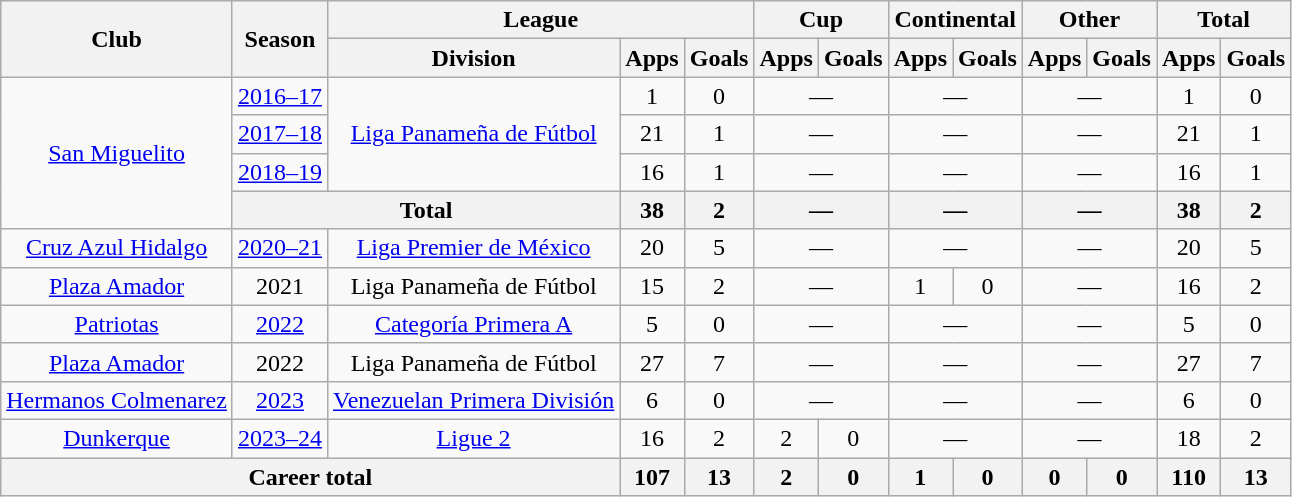<table class="wikitable" style="text-align: center;">
<tr>
<th rowspan="2">Club</th>
<th rowspan="2">Season</th>
<th colspan="3">League</th>
<th colspan="2">Cup</th>
<th colspan="2">Continental</th>
<th colspan="2">Other</th>
<th colspan="2">Total</th>
</tr>
<tr>
<th>Division</th>
<th>Apps</th>
<th>Goals</th>
<th>Apps</th>
<th>Goals</th>
<th>Apps</th>
<th>Goals</th>
<th>Apps</th>
<th>Goals</th>
<th>Apps</th>
<th>Goals</th>
</tr>
<tr>
<td rowspan=4><a href='#'>San Miguelito</a></td>
<td><a href='#'>2016–17</a></td>
<td rowspan=3><a href='#'>Liga Panameña de Fútbol</a></td>
<td>1</td>
<td>0</td>
<td colspan=2>—</td>
<td colspan=2>—</td>
<td colspan=2>—</td>
<td>1</td>
<td>0</td>
</tr>
<tr>
<td><a href='#'>2017–18</a></td>
<td>21</td>
<td>1</td>
<td colspan=2>—</td>
<td colspan=2>—</td>
<td colspan=2>—</td>
<td>21</td>
<td>1</td>
</tr>
<tr>
<td><a href='#'>2018–19</a></td>
<td>16</td>
<td>1</td>
<td colspan=2>—</td>
<td colspan=2>—</td>
<td colspan=2>—</td>
<td>16</td>
<td>1</td>
</tr>
<tr>
<th colspan=2>Total</th>
<th>38</th>
<th>2</th>
<th colspan=2>—</th>
<th colspan=2>—</th>
<th colspan=2>—</th>
<th>38</th>
<th>2</th>
</tr>
<tr>
<td><a href='#'>Cruz Azul Hidalgo</a></td>
<td><a href='#'>2020–21</a></td>
<td><a href='#'>Liga Premier de México</a></td>
<td>20</td>
<td>5</td>
<td colspan=2>—</td>
<td colspan=2>—</td>
<td colspan=2>—</td>
<td>20</td>
<td>5</td>
</tr>
<tr>
<td><a href='#'>Plaza Amador</a></td>
<td>2021</td>
<td>Liga Panameña de Fútbol</td>
<td>15</td>
<td>2</td>
<td colspan=2>—</td>
<td>1</td>
<td>0</td>
<td colspan=2>—</td>
<td>16</td>
<td>2</td>
</tr>
<tr>
<td><a href='#'>Patriotas</a></td>
<td><a href='#'>2022</a></td>
<td><a href='#'>Categoría Primera A</a></td>
<td>5</td>
<td>0</td>
<td colspan=2>—</td>
<td colspan=2>—</td>
<td colspan=2>—</td>
<td>5</td>
<td>0</td>
</tr>
<tr>
<td><a href='#'>Plaza Amador</a></td>
<td>2022</td>
<td>Liga Panameña de Fútbol</td>
<td>27</td>
<td>7</td>
<td colspan=2>—</td>
<td colspan=2>—</td>
<td colspan=2>—</td>
<td>27</td>
<td>7</td>
</tr>
<tr>
<td><a href='#'>Hermanos Colmenarez</a></td>
<td><a href='#'>2023</a></td>
<td><a href='#'>Venezuelan Primera División</a></td>
<td>6</td>
<td>0</td>
<td colspan=2>—</td>
<td colspan=2>—</td>
<td colspan=2>—</td>
<td>6</td>
<td>0</td>
</tr>
<tr>
<td><a href='#'>Dunkerque</a></td>
<td><a href='#'>2023–24</a></td>
<td><a href='#'>Ligue 2</a></td>
<td>16</td>
<td>2</td>
<td>2</td>
<td>0</td>
<td colspan=2>—</td>
<td colspan=2>—</td>
<td>18</td>
<td>2</td>
</tr>
<tr>
<th colspan=3><strong>Career total</strong></th>
<th>107</th>
<th>13</th>
<th>2</th>
<th>0</th>
<th>1</th>
<th>0</th>
<th>0</th>
<th>0</th>
<th>110</th>
<th>13</th>
</tr>
</table>
